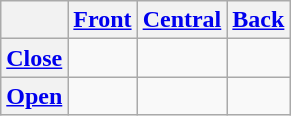<table class="wikitable" style="text-align: center;">
<tr>
<th></th>
<th><a href='#'>Front</a></th>
<th><a href='#'>Central</a></th>
<th><a href='#'>Back</a></th>
</tr>
<tr>
<th><a href='#'>Close</a></th>
<td></td>
<td></td>
<td></td>
</tr>
<tr>
<th><a href='#'>Open</a></th>
<td></td>
<td></td>
<td></td>
</tr>
</table>
